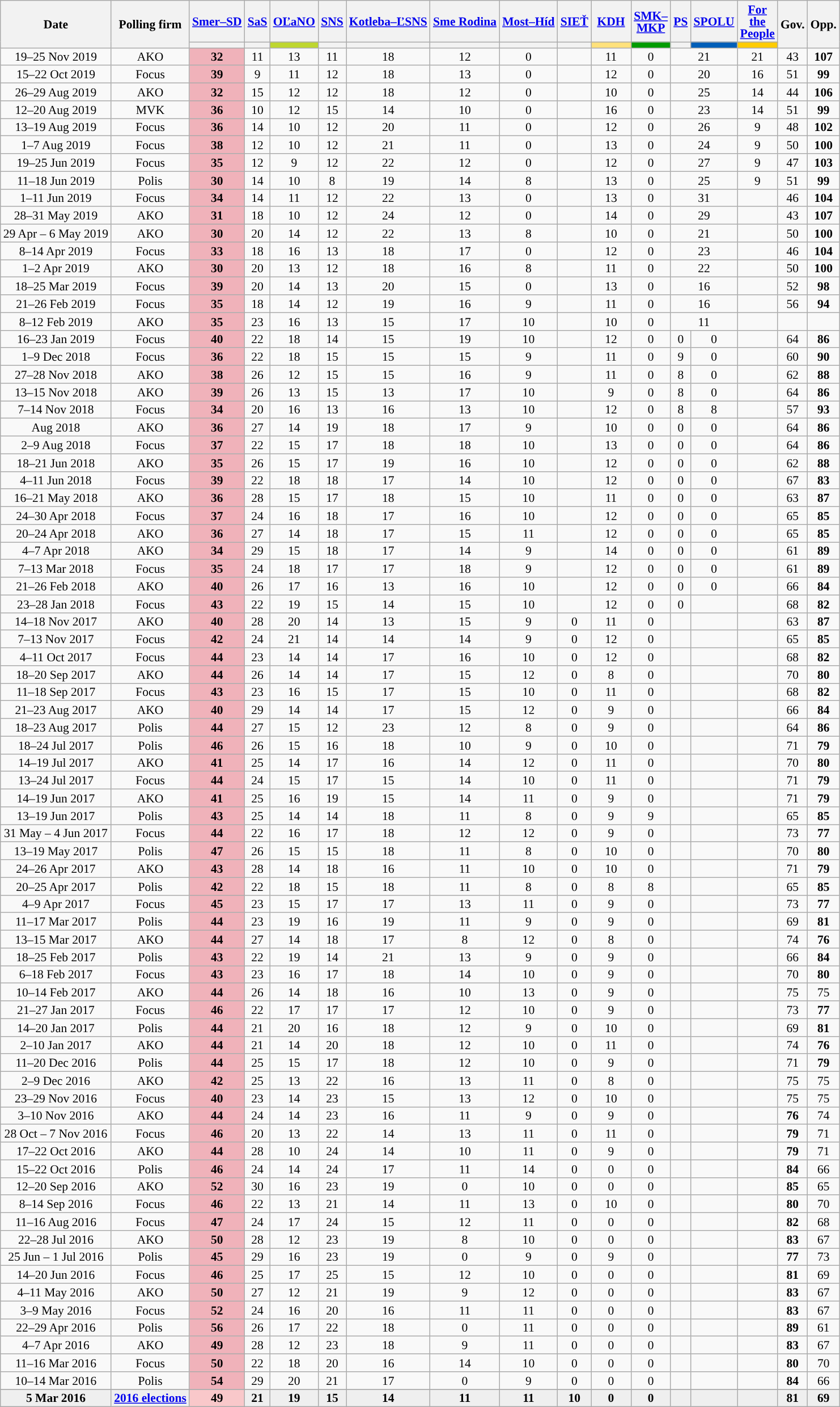<table class="wikitable sortable mw-datatable" style="text-align:center;font-size:90%;line-height:14px;">
<tr>
<th rowspan="2">Date</th>
<th rowspan="2">Polling firm</th>
<th class="unsortable"><a href='#'><span>Smer–SD</span></a></th>
<th class="unsortable"><a href='#'><span>SaS</span></a></th>
<th class="unsortable"><a href='#'><span>OĽaNO</span></a></th>
<th class="unsortable"><a href='#'><span>SNS</span></a></th>
<th class="unsortable"><a href='#'><span>Kotleba–ĽSNS</span></a></th>
<th class="unsortable"><a href='#'><span>Sme Rodina</span></a></th>
<th class="unsortable"><a href='#'><span>Most–Híd</span></a></th>
<th class="unsortable"><a href='#'><span>SIEŤ</span></a></th>
<th class="unsortable"><a href='#'><span>KDH</span></a></th>
<th class="unsortable"><a href='#'><span>SMK–MKP</span></a></th>
<th class="unsortable"><a href='#'><span>PS</span></a></th>
<th class="unsortable"><a href='#'><span>SPOLU</span></a></th>
<th class="unsortable"><a href='#'><span>For the People</span></a></th>
<th class="unsortable" style="width:15px;" rowspan="2">Gov.</th>
<th class="unsortable" style="width:15px;" rowspan="2">Opp.</th>
</tr>
<tr>
<th style="background:"></th>
<th style="background:"></th>
<th style="background:#BED62F; width:40px;"></th>
<th style="background:"></th>
<th style="background:"></th>
<th style="background:"></th>
<th style="background:"></th>
<th style="background:"></th>
<th style="background:#FFE17C; width:40px;"></th>
<th style="background:#029C02; width:40px;"></th>
<th style="background:"></th>
<th style="background:#015FB8; width:40px;"></th>
<th style="background:#FFCC00; width:40px;"></th>
</tr>
<tr>
<td data-sort-value="2019-11-26">19–25 Nov 2019</td>
<td>AKO</td>
<td style="background:#F0B2BA"><strong>32</strong></td>
<td>11</td>
<td>13</td>
<td>11</td>
<td>18</td>
<td>12</td>
<td>0</td>
<td></td>
<td>11</td>
<td>0</td>
<td colspan="2">21</td>
<td>21</td>
<td>43</td>
<td><strong>107</strong></td>
</tr>
<tr>
<td data-sort-value="2019-10-27">15–22 Oct 2019</td>
<td>Focus</td>
<td style="background:#F0B2BA"><strong>39</strong></td>
<td>9</td>
<td>11</td>
<td>12</td>
<td>18</td>
<td>13</td>
<td>0</td>
<td></td>
<td>12</td>
<td>0</td>
<td colspan="2">20</td>
<td>16</td>
<td>51</td>
<td><strong>99</strong></td>
</tr>
<tr>
<td data-sort-value="2019-09-05">26–29 Aug 2019</td>
<td>AKO</td>
<td style="background:#F0B2BA"><strong>32</strong></td>
<td>15</td>
<td>12</td>
<td>12</td>
<td>18</td>
<td>12</td>
<td>0</td>
<td></td>
<td>10</td>
<td>0</td>
<td colspan="2">25</td>
<td>14</td>
<td>44</td>
<td><strong>106</strong></td>
</tr>
<tr>
<td data-sort-value="2019-09-04">12–20 Aug 2019</td>
<td>MVK</td>
<td style="background:#F0B2BA"><strong>36</strong></td>
<td>10</td>
<td>12</td>
<td>15</td>
<td>14</td>
<td>10</td>
<td>0</td>
<td></td>
<td>16</td>
<td>0</td>
<td colspan="2">23</td>
<td>14</td>
<td>51</td>
<td><strong>99</strong></td>
</tr>
<tr>
<td data-sort-value="2019-08-23">13–19 Aug 2019</td>
<td>Focus</td>
<td style="background:#F0B2BA"><strong>36</strong></td>
<td>14</td>
<td>10</td>
<td>12</td>
<td>20</td>
<td>11</td>
<td>0</td>
<td></td>
<td>12</td>
<td>0</td>
<td colspan="2">26</td>
<td>9</td>
<td>48</td>
<td><strong>102</strong></td>
</tr>
<tr>
<td data-sort-value="2019-08-16">1–7 Aug 2019</td>
<td>Focus</td>
<td style="background:#F0B2BA"><strong>38</strong></td>
<td>12</td>
<td>10</td>
<td>12</td>
<td>21</td>
<td>11</td>
<td>0</td>
<td></td>
<td>13</td>
<td>0</td>
<td colspan="2">24</td>
<td>9</td>
<td>50</td>
<td><strong>100</strong></td>
</tr>
<tr>
<td data-sort-value="2019-06-20">19–25 Jun 2019</td>
<td>Focus</td>
<td style="background:#F0B2BA"><strong>35</strong></td>
<td>12</td>
<td>9</td>
<td>12</td>
<td>22</td>
<td>12</td>
<td>0</td>
<td></td>
<td>12</td>
<td>0</td>
<td colspan="2">27</td>
<td>9</td>
<td>47</td>
<td><strong>103</strong></td>
</tr>
<tr>
<td data-sort-value="2019-06-20">11–18 Jun 2019</td>
<td>Polis</td>
<td style="background:#F0B2BA"><strong>30</strong></td>
<td>14</td>
<td>10</td>
<td>8</td>
<td>19</td>
<td>14</td>
<td>8</td>
<td></td>
<td>13</td>
<td>0</td>
<td colspan="2">25</td>
<td>9</td>
<td>51</td>
<td><strong>99</strong></td>
</tr>
<tr>
<td data-sort-value="2019-06-11">1–11 Jun 2019</td>
<td>Focus</td>
<td style="background:#F0B2BA"><strong>34</strong></td>
<td>14</td>
<td>11</td>
<td>12</td>
<td>22</td>
<td>13</td>
<td>0</td>
<td></td>
<td>13</td>
<td>0</td>
<td colspan="2">31</td>
<td></td>
<td>46</td>
<td><strong>104</strong></td>
</tr>
<tr>
<td data-sort-value="2019-05-31">28–31 May 2019</td>
<td>AKO</td>
<td style="background:#F0B2BA"><strong>31</strong></td>
<td>18</td>
<td>10</td>
<td>12</td>
<td>24</td>
<td>12</td>
<td>0</td>
<td></td>
<td>14</td>
<td>0</td>
<td colspan="2">29</td>
<td></td>
<td>43</td>
<td><strong>107</strong></td>
</tr>
<tr>
<td data-sort-value="2019-05-07">29 Apr – 6 May 2019</td>
<td>AKO</td>
<td style="background:#F0B2BA"><strong>30</strong></td>
<td>20</td>
<td>14</td>
<td>12</td>
<td>22</td>
<td>13</td>
<td>8</td>
<td></td>
<td>10</td>
<td>0</td>
<td colspan="2">21</td>
<td></td>
<td>50</td>
<td><strong>100</strong></td>
</tr>
<tr>
<td data-sort-value="2019-04-18">8–14 Apr 2019</td>
<td>Focus</td>
<td style="background:#F0B2BA"><strong>33</strong></td>
<td>18</td>
<td>16</td>
<td>13</td>
<td>18</td>
<td>17</td>
<td>0</td>
<td></td>
<td>12</td>
<td>0</td>
<td colspan="2">23</td>
<td></td>
<td>46</td>
<td><strong>104</strong></td>
</tr>
<tr>
<td data-sort-value="2019-04-02">1–2 Apr 2019</td>
<td>AKO</td>
<td style="background:#F0B2BA"><strong>30</strong></td>
<td>20</td>
<td>13</td>
<td>12</td>
<td>18</td>
<td>16</td>
<td>8</td>
<td></td>
<td>11</td>
<td>0</td>
<td colspan="2">22</td>
<td></td>
<td>50</td>
<td><strong>100</strong></td>
</tr>
<tr>
<td data-sort-value="2019-04-02">18–25 Mar 2019</td>
<td>Focus</td>
<td style="background:#F0B2BA"><strong>39</strong></td>
<td>20</td>
<td>14</td>
<td>13</td>
<td>20</td>
<td>15</td>
<td>0</td>
<td></td>
<td>13</td>
<td>0</td>
<td colspan="2">16</td>
<td></td>
<td>52</td>
<td><strong>98</strong></td>
</tr>
<tr>
<td data-sort-value="2019-02-26">21–26 Feb 2019</td>
<td>Focus</td>
<td style="background:#F0B2BA"><strong>35</strong></td>
<td>18</td>
<td>14</td>
<td>12</td>
<td>19</td>
<td>16</td>
<td>9</td>
<td></td>
<td>11</td>
<td>0</td>
<td colspan="2">16</td>
<td></td>
<td>56</td>
<td><strong>94</strong></td>
</tr>
<tr>
<td data-sort-value="2019-02-12">8–12 Feb 2019</td>
<td>AKO</td>
<td style="background:#F0B2BA"><strong>35</strong></td>
<td>23</td>
<td>16</td>
<td>13</td>
<td>15</td>
<td>17</td>
<td>10</td>
<td></td>
<td>10</td>
<td>0</td>
<td colspan="2">11</td>
<td></td>
<td></td>
</tr>
<tr>
<td data-sort-value="2019-01-23">16–23 Jan 2019</td>
<td>Focus</td>
<td style="background:#F0B2BA"><strong>40</strong></td>
<td>22</td>
<td>18</td>
<td>14</td>
<td>15</td>
<td>19</td>
<td>10</td>
<td></td>
<td>12</td>
<td>0</td>
<td>0</td>
<td>0</td>
<td></td>
<td>64</td>
<td><strong>86</strong></td>
</tr>
<tr>
<td data-sort-value="2018-12-09">1–9 Dec 2018</td>
<td>Focus</td>
<td style="background:#F0B2BA"><strong>36</strong></td>
<td>22</td>
<td>18</td>
<td>15</td>
<td>15</td>
<td>15</td>
<td>9</td>
<td></td>
<td>11</td>
<td>0</td>
<td>9</td>
<td>0</td>
<td></td>
<td>60</td>
<td><strong>90</strong></td>
</tr>
<tr>
<td data-sort-value="2018-11-28">27–28 Nov 2018</td>
<td>AKO</td>
<td style="background:#F0B2BA"><strong>38</strong></td>
<td>26</td>
<td>12</td>
<td>15</td>
<td>15</td>
<td>16</td>
<td>9</td>
<td></td>
<td>11</td>
<td>0</td>
<td>8</td>
<td>0</td>
<td></td>
<td>62</td>
<td><strong>88</strong></td>
</tr>
<tr>
<td data-sort-value="2018-11-15">13–15 Nov 2018</td>
<td>AKO</td>
<td style="background:#F0B2BA"><strong>39</strong></td>
<td>26</td>
<td>13</td>
<td>15</td>
<td>13</td>
<td>17</td>
<td>10</td>
<td></td>
<td>9</td>
<td>0</td>
<td>8</td>
<td>0</td>
<td></td>
<td>64</td>
<td><strong>86</strong></td>
</tr>
<tr>
<td data-sort-value="2018-11-14">7–14 Nov 2018</td>
<td>Focus</td>
<td style="background:#F0B2BA"><strong>34</strong></td>
<td>20</td>
<td>16</td>
<td>13</td>
<td>16</td>
<td>13</td>
<td>10</td>
<td></td>
<td>12</td>
<td>0</td>
<td>8</td>
<td>8</td>
<td></td>
<td>57</td>
<td><strong>93</strong></td>
</tr>
<tr>
<td data-sort-value="2018-08-01">Aug 2018</td>
<td>AKO</td>
<td style="background:#F0B2BA"><strong>36</strong></td>
<td>27</td>
<td>14</td>
<td>19</td>
<td>18</td>
<td>17</td>
<td>9</td>
<td></td>
<td>10</td>
<td>0</td>
<td>0</td>
<td>0</td>
<td></td>
<td>64</td>
<td><strong>86</strong></td>
</tr>
<tr>
<td data-sort-value="2018-08-09">2–9 Aug 2018</td>
<td>Focus</td>
<td style="background:#F0B2BA"><strong>37</strong></td>
<td>22</td>
<td>15</td>
<td>17</td>
<td>18</td>
<td>18</td>
<td>10</td>
<td></td>
<td>13</td>
<td>0</td>
<td>0</td>
<td>0</td>
<td></td>
<td>64</td>
<td><strong>86</strong></td>
</tr>
<tr>
<td data-sort-value="2018-06-21">18–21 Jun 2018</td>
<td>AKO</td>
<td style="background:#F0B2BA"><strong>35</strong></td>
<td>26</td>
<td>15</td>
<td>17</td>
<td>19</td>
<td>16</td>
<td>10</td>
<td></td>
<td>12</td>
<td>0</td>
<td>0</td>
<td>0</td>
<td></td>
<td>62</td>
<td><strong>88</strong></td>
</tr>
<tr>
<td data-sort-value="2018-06-11">4–11 Jun 2018</td>
<td>Focus</td>
<td style="background:#F0B2BA"><strong>39</strong></td>
<td>22</td>
<td>18</td>
<td>18</td>
<td>17</td>
<td>14</td>
<td>10</td>
<td></td>
<td>12</td>
<td>0</td>
<td>0</td>
<td>0</td>
<td></td>
<td>67</td>
<td><strong>83</strong></td>
</tr>
<tr>
<td data-sort-value="2018-05-21">16–21 May 2018</td>
<td>AKO</td>
<td style="background:#F0B2BA"><strong>36</strong></td>
<td>28</td>
<td>15</td>
<td>17</td>
<td>18</td>
<td>15</td>
<td>10</td>
<td></td>
<td>11</td>
<td>0</td>
<td>0</td>
<td>0</td>
<td></td>
<td>63</td>
<td><strong>87</strong></td>
</tr>
<tr>
<td data-sort-value="2018-04-30">24–30 Apr 2018</td>
<td>Focus</td>
<td style="background:#F0B2BA"><strong>37</strong></td>
<td>24</td>
<td>16</td>
<td>18</td>
<td>17</td>
<td>16</td>
<td>10</td>
<td></td>
<td>12</td>
<td>0</td>
<td>0</td>
<td>0</td>
<td></td>
<td>65</td>
<td><strong>85</strong></td>
</tr>
<tr>
<td data-sort-value="2018-04-24">20–24 Apr 2018</td>
<td>AKO</td>
<td style="background:#F0B2BA"><strong>36</strong></td>
<td>27</td>
<td>14</td>
<td>18</td>
<td>17</td>
<td>15</td>
<td>11</td>
<td></td>
<td>12</td>
<td>0</td>
<td>0</td>
<td>0</td>
<td></td>
<td>65</td>
<td><strong>85</strong></td>
</tr>
<tr>
<td data-sort-value="2018-04-07">4–7 Apr 2018</td>
<td>AKO</td>
<td style="background:#F0B2BA"><strong>34</strong></td>
<td>29</td>
<td>15</td>
<td>18</td>
<td>17</td>
<td>14</td>
<td>9</td>
<td></td>
<td>14</td>
<td>0</td>
<td>0</td>
<td>0</td>
<td></td>
<td>61</td>
<td><strong>89</strong></td>
</tr>
<tr>
<td data-sort-value="2018-03-13">7–13 Mar 2018</td>
<td>Focus</td>
<td style="background:#F0B2BA"><strong>35</strong></td>
<td>24</td>
<td>18</td>
<td>17</td>
<td>17</td>
<td>18</td>
<td>9</td>
<td></td>
<td>12</td>
<td>0</td>
<td>0</td>
<td>0</td>
<td></td>
<td>61</td>
<td><strong>89</strong></td>
</tr>
<tr>
<td data-sort-value="2018-03-26">21–26 Feb 2018</td>
<td>AKO</td>
<td style="background:#F0B2BA"><strong>40</strong></td>
<td>26</td>
<td>17</td>
<td>16</td>
<td>13</td>
<td>16</td>
<td>10</td>
<td></td>
<td>12</td>
<td>0</td>
<td>0</td>
<td>0</td>
<td></td>
<td>66</td>
<td><strong>84</strong></td>
</tr>
<tr>
<td data-sort-value="2018-03-28">23–28 Jan 2018</td>
<td>Focus</td>
<td style="background:#F0B2BA"><strong>43</strong></td>
<td>22</td>
<td>19</td>
<td>15</td>
<td>14</td>
<td>15</td>
<td>10</td>
<td></td>
<td>12</td>
<td>0</td>
<td>0</td>
<td></td>
<td></td>
<td>68</td>
<td><strong>82</strong></td>
</tr>
<tr>
<td data-sort-value="2017-11-18">14–18 Nov 2017</td>
<td>AKO</td>
<td style="background:#F0B2BA"><strong>40</strong></td>
<td>28</td>
<td>20</td>
<td>14</td>
<td>13</td>
<td>15</td>
<td>9</td>
<td>0</td>
<td>11</td>
<td>0</td>
<td></td>
<td></td>
<td></td>
<td>63</td>
<td><strong>87</strong></td>
</tr>
<tr>
<td data-sort-value="2017-11-13">7–13 Nov 2017</td>
<td>Focus</td>
<td style="background:#F0B2BA"><strong>42</strong></td>
<td>24</td>
<td>21</td>
<td>14</td>
<td>14</td>
<td>14</td>
<td>9</td>
<td>0</td>
<td>12</td>
<td>0</td>
<td></td>
<td></td>
<td></td>
<td>65</td>
<td><strong>85</strong></td>
</tr>
<tr>
<td data-sort-value="2017-10-11">4–11 Oct 2017</td>
<td>Focus</td>
<td style="background:#F0B2BA"><strong>44</strong></td>
<td>23</td>
<td>14</td>
<td>14</td>
<td>17</td>
<td>16</td>
<td>10</td>
<td>0</td>
<td>12</td>
<td>0</td>
<td></td>
<td></td>
<td></td>
<td>68</td>
<td><strong>82</strong></td>
</tr>
<tr>
<td data-sort-value="2017-09-20">18–20 Sep 2017</td>
<td>AKO</td>
<td style="background:#F0B2BA"><strong>44</strong></td>
<td>26</td>
<td>14</td>
<td>14</td>
<td>17</td>
<td>15</td>
<td>12</td>
<td>0</td>
<td>8</td>
<td>0</td>
<td></td>
<td></td>
<td></td>
<td>70</td>
<td><strong>80</strong></td>
</tr>
<tr>
<td data-sort-value="2017-09-18">11–18 Sep 2017</td>
<td>Focus</td>
<td style="background:#F0B2BA"><strong>43</strong></td>
<td>23</td>
<td>16</td>
<td>15</td>
<td>17</td>
<td>15</td>
<td>10</td>
<td>0</td>
<td>11</td>
<td>0</td>
<td></td>
<td></td>
<td></td>
<td>68</td>
<td><strong>82</strong></td>
</tr>
<tr>
<td data-sort-value="2017-08-23">21–23 Aug 2017</td>
<td>AKO</td>
<td style="background:#F0B2BA"><strong>40</strong></td>
<td>29</td>
<td>14</td>
<td>14</td>
<td>17</td>
<td>15</td>
<td>12</td>
<td>0</td>
<td>9</td>
<td>0</td>
<td></td>
<td></td>
<td></td>
<td>66</td>
<td><strong>84</strong></td>
</tr>
<tr>
<td data-sort-value="2017-08-23">18–23 Aug 2017</td>
<td>Polis</td>
<td style="background:#F0B2BA"><strong>44</strong></td>
<td>27</td>
<td>15</td>
<td>12</td>
<td>23</td>
<td>12</td>
<td>8</td>
<td>0</td>
<td>9</td>
<td>0</td>
<td></td>
<td></td>
<td></td>
<td>64</td>
<td><strong>86</strong></td>
</tr>
<tr>
<td data-sort-value="2017-07-24">18–24 Jul 2017</td>
<td>Polis</td>
<td style="background:#F0B2BA"><strong>46</strong></td>
<td>26</td>
<td>15</td>
<td>16</td>
<td>18</td>
<td>10</td>
<td>9</td>
<td>0</td>
<td>10</td>
<td>0</td>
<td></td>
<td></td>
<td></td>
<td>71</td>
<td><strong>79</strong></td>
</tr>
<tr>
<td data-sort-value="2017-07-19">14–19 Jul 2017</td>
<td>AKO</td>
<td style="background:#F0B2BA"><strong>41</strong></td>
<td>25</td>
<td>14</td>
<td>17</td>
<td>16</td>
<td>14</td>
<td>12</td>
<td>0</td>
<td>11</td>
<td>0</td>
<td></td>
<td></td>
<td></td>
<td>70</td>
<td><strong>80</strong></td>
</tr>
<tr>
<td data-sort-value="2017-07-24">13–24 Jul 2017</td>
<td>Focus</td>
<td style="background:#F0B2BA"><strong>44</strong></td>
<td>24</td>
<td>15</td>
<td>17</td>
<td>15</td>
<td>14</td>
<td>10</td>
<td>0</td>
<td>11</td>
<td>0</td>
<td></td>
<td></td>
<td></td>
<td>71</td>
<td><strong>79</strong></td>
</tr>
<tr>
<td data-sort-value="2017-06-19">14–19 Jun 2017</td>
<td>AKO</td>
<td style="background:#F0B2BA"><strong>41</strong></td>
<td>25</td>
<td>16</td>
<td>19</td>
<td>15</td>
<td>14</td>
<td>11</td>
<td>0</td>
<td>9</td>
<td>0</td>
<td></td>
<td></td>
<td></td>
<td>71</td>
<td><strong>79</strong></td>
</tr>
<tr>
<td data-sort-value="2017-06-19">13–19 Jun 2017</td>
<td>Polis</td>
<td style="background:#F0B2BA"><strong>43</strong></td>
<td>25</td>
<td>14</td>
<td>14</td>
<td>18</td>
<td>11</td>
<td>8</td>
<td>0</td>
<td>9</td>
<td>9</td>
<td></td>
<td></td>
<td></td>
<td>65</td>
<td><strong>85</strong></td>
</tr>
<tr>
<td data-sort-value="2017-06-04">31 May – 4 Jun 2017</td>
<td>Focus</td>
<td style="background:#F0B2BA"><strong>44</strong></td>
<td>22</td>
<td>16</td>
<td>17</td>
<td>18</td>
<td>12</td>
<td>12</td>
<td>0</td>
<td>9</td>
<td>0</td>
<td></td>
<td></td>
<td></td>
<td>73</td>
<td><strong>77</strong></td>
</tr>
<tr>
<td data-sort-value="2017-05-19">13–19 May 2017</td>
<td>Polis</td>
<td style="background:#F0B2BA"><strong>47</strong></td>
<td>26</td>
<td>15</td>
<td>15</td>
<td>18</td>
<td>11</td>
<td>8</td>
<td>0</td>
<td>10</td>
<td>0</td>
<td></td>
<td></td>
<td></td>
<td>70</td>
<td><strong>80</strong></td>
</tr>
<tr>
<td data-sort-value="2017-04-26">24–26 Apr 2017</td>
<td>AKO</td>
<td style="background:#F0B2BA"><strong>43</strong></td>
<td>28</td>
<td>14</td>
<td>18</td>
<td>16</td>
<td>11</td>
<td>10</td>
<td>0</td>
<td>10</td>
<td>0</td>
<td></td>
<td></td>
<td></td>
<td>71</td>
<td><strong>79</strong></td>
</tr>
<tr>
<td data-sort-value="2017-04-25">20–25 Apr 2017</td>
<td>Polis</td>
<td style="background:#F0B2BA"><strong>42</strong></td>
<td>22</td>
<td>18</td>
<td>15</td>
<td>18</td>
<td>11</td>
<td>8</td>
<td>0</td>
<td>8</td>
<td>8</td>
<td></td>
<td></td>
<td></td>
<td>65</td>
<td><strong>85</strong></td>
</tr>
<tr>
<td data-sort-value="2017-04-09">4–9 Apr 2017</td>
<td>Focus</td>
<td style="background:#F0B2BA"><strong>45</strong></td>
<td>23</td>
<td>15</td>
<td>17</td>
<td>17</td>
<td>13</td>
<td>11</td>
<td>0</td>
<td>9</td>
<td>0</td>
<td></td>
<td></td>
<td></td>
<td>73</td>
<td><strong>77</strong></td>
</tr>
<tr>
<td data-sort-value="2017-03-17">11–17 Mar 2017</td>
<td>Polis</td>
<td style="background:#F0B2BA"><strong>44</strong></td>
<td>23</td>
<td>19</td>
<td>16</td>
<td>19</td>
<td>11</td>
<td>9</td>
<td>0</td>
<td>9</td>
<td>0</td>
<td></td>
<td></td>
<td></td>
<td>69</td>
<td><strong>81</strong></td>
</tr>
<tr>
<td data-sort-value="2017-03-15">13–15 Mar 2017</td>
<td>AKO</td>
<td style="background:#F0B2BA"><strong>44</strong></td>
<td>27</td>
<td>14</td>
<td>18</td>
<td>17</td>
<td>8</td>
<td>12</td>
<td>0</td>
<td>8</td>
<td>0</td>
<td></td>
<td></td>
<td></td>
<td>74</td>
<td><strong>76</strong></td>
</tr>
<tr>
<td data-sort-value="2017-02-25">18–25 Feb 2017</td>
<td>Polis</td>
<td style="background:#F0B2BA"><strong>43</strong></td>
<td>22</td>
<td>19</td>
<td>14</td>
<td>21</td>
<td>13</td>
<td>9</td>
<td>0</td>
<td>9</td>
<td>0</td>
<td></td>
<td></td>
<td></td>
<td>66</td>
<td><strong>84</strong></td>
</tr>
<tr>
<td data-sort-value="2017-02-18">6–18 Feb 2017</td>
<td>Focus</td>
<td style="background:#F0B2BA"><strong>43</strong></td>
<td>23</td>
<td>16</td>
<td>17</td>
<td>18</td>
<td>14</td>
<td>10</td>
<td>0</td>
<td>9</td>
<td>0</td>
<td></td>
<td></td>
<td></td>
<td>70</td>
<td><strong>80</strong></td>
</tr>
<tr>
<td data-sort-value="2017-02-14">10–14 Feb 2017</td>
<td>AKO</td>
<td style="background:#F0B2BA"><strong>44</strong></td>
<td>26</td>
<td>14</td>
<td>18</td>
<td>16</td>
<td>10</td>
<td>13</td>
<td>0</td>
<td>9</td>
<td>0</td>
<td></td>
<td></td>
<td></td>
<td>75</td>
<td>75</td>
</tr>
<tr>
<td data-sort-value="2017-01-27">21–27 Jan 2017</td>
<td>Focus</td>
<td style="background:#F0B2BA"><strong>46</strong></td>
<td>22</td>
<td>17</td>
<td>17</td>
<td>17</td>
<td>12</td>
<td>10</td>
<td>0</td>
<td>9</td>
<td>0</td>
<td></td>
<td></td>
<td></td>
<td>73</td>
<td><strong>77</strong></td>
</tr>
<tr>
<td data-sort-value="2017-01-20">14–20 Jan 2017</td>
<td>Polis</td>
<td style="background:#F0B2BA"><strong>44</strong></td>
<td>21</td>
<td>20</td>
<td>16</td>
<td>18</td>
<td>12</td>
<td>9</td>
<td>0</td>
<td>10</td>
<td>0</td>
<td></td>
<td></td>
<td></td>
<td>69</td>
<td><strong>81</strong></td>
</tr>
<tr>
<td data-sort-value="2017-01-10">2–10 Jan 2017</td>
<td>AKO</td>
<td style="background:#F0B2BA"><strong>44</strong></td>
<td>21</td>
<td>14</td>
<td>20</td>
<td>18</td>
<td>12</td>
<td>10</td>
<td>0</td>
<td>11</td>
<td>0</td>
<td></td>
<td></td>
<td></td>
<td>74</td>
<td><strong>76</strong></td>
</tr>
<tr>
<td data-sort-value="2016-12-20">11–20 Dec 2016</td>
<td>Polis</td>
<td style="background:#F0B2BA"><strong>44</strong></td>
<td>25</td>
<td>15</td>
<td>17</td>
<td>18</td>
<td>12</td>
<td>10</td>
<td>0</td>
<td>9</td>
<td>0</td>
<td></td>
<td></td>
<td></td>
<td>71</td>
<td><strong>79</strong></td>
</tr>
<tr>
<td data-sort-value="2016-12-09">2–9 Dec 2016</td>
<td>AKO</td>
<td style="background:#F0B2BA"><strong>42</strong></td>
<td>25</td>
<td>13</td>
<td>22</td>
<td>16</td>
<td>13</td>
<td>11</td>
<td>0</td>
<td>8</td>
<td>0</td>
<td></td>
<td></td>
<td></td>
<td>75</td>
<td>75</td>
</tr>
<tr>
<td data-sort-value="2016-11-29">23–29 Nov 2016</td>
<td>Focus</td>
<td style="background:#F0B2BA"><strong>40</strong></td>
<td>23</td>
<td>14</td>
<td>23</td>
<td>15</td>
<td>13</td>
<td>12</td>
<td>0</td>
<td>10</td>
<td>0</td>
<td></td>
<td></td>
<td></td>
<td>75</td>
<td>75</td>
</tr>
<tr>
<td data-sort-value="2016-11-10">3–10 Nov 2016</td>
<td>AKO</td>
<td style="background:#F0B2BA"><strong>44</strong></td>
<td>24</td>
<td>14</td>
<td>23</td>
<td>16</td>
<td>11</td>
<td>9</td>
<td>0</td>
<td>9</td>
<td>0</td>
<td></td>
<td></td>
<td></td>
<td><strong>76</strong></td>
<td>74</td>
</tr>
<tr>
<td data-sort-value="2016-11-07">28 Oct – 7 Nov 2016</td>
<td>Focus</td>
<td style="background:#F0B2BA"><strong>46</strong></td>
<td>20</td>
<td>13</td>
<td>22</td>
<td>14</td>
<td>13</td>
<td>11</td>
<td>0</td>
<td>11</td>
<td>0</td>
<td></td>
<td></td>
<td></td>
<td><strong>79</strong></td>
<td>71</td>
</tr>
<tr>
<td data-sort-value="2016-10-22">17–22 Oct 2016</td>
<td>AKO</td>
<td style="background:#F0B2BA"><strong>44</strong></td>
<td>28</td>
<td>10</td>
<td>24</td>
<td>14</td>
<td>10</td>
<td>11</td>
<td>0</td>
<td>9</td>
<td>0</td>
<td></td>
<td></td>
<td></td>
<td><strong>79</strong></td>
<td>71</td>
</tr>
<tr>
<td data-sort-value="2016-10-22">15–22 Oct 2016</td>
<td>Polis</td>
<td style="background:#F0B2BA"><strong>46</strong></td>
<td>24</td>
<td>14</td>
<td>24</td>
<td>17</td>
<td>11</td>
<td>14</td>
<td>0</td>
<td>0</td>
<td>0</td>
<td></td>
<td></td>
<td></td>
<td><strong>84</strong></td>
<td>66</td>
</tr>
<tr>
<td data-sort-value="2016-09-20">12–20 Sep 2016</td>
<td>AKO</td>
<td style="background:#F0B2BA"><strong>52</strong></td>
<td>30</td>
<td>16</td>
<td>23</td>
<td>19</td>
<td>0</td>
<td>10</td>
<td>0</td>
<td>0</td>
<td>0</td>
<td></td>
<td></td>
<td></td>
<td><strong>85</strong></td>
<td>65</td>
</tr>
<tr>
<td data-sort-value="2016-09-14">8–14 Sep 2016</td>
<td>Focus</td>
<td style="background:#F0B2BA"><strong>46</strong></td>
<td>22</td>
<td>13</td>
<td>21</td>
<td>14</td>
<td>11</td>
<td>13</td>
<td>0</td>
<td>10</td>
<td>0</td>
<td></td>
<td></td>
<td></td>
<td><strong>80</strong></td>
<td>70</td>
</tr>
<tr>
<td data-sort-value="2016-08-16">11–16 Aug 2016</td>
<td>Focus</td>
<td style="background:#F0B2BA"><strong>47</strong></td>
<td>24</td>
<td>17</td>
<td>24</td>
<td>15</td>
<td>12</td>
<td>11</td>
<td>0</td>
<td>0</td>
<td>0</td>
<td></td>
<td></td>
<td></td>
<td><strong>82</strong></td>
<td>68</td>
</tr>
<tr>
<td data-sort-value="2016-07-28">22–28 Jul 2016</td>
<td>AKO</td>
<td style="background:#F0B2BA"><strong>50</strong></td>
<td>28</td>
<td>12</td>
<td>23</td>
<td>19</td>
<td>8</td>
<td>10</td>
<td>0</td>
<td>0</td>
<td>0</td>
<td></td>
<td></td>
<td></td>
<td><strong>83</strong></td>
<td>67</td>
</tr>
<tr>
<td data-sort-value="2016-07-01">25 Jun – 1 Jul 2016</td>
<td>Polis</td>
<td style="background:#F0B2BA"><strong>45</strong></td>
<td>29</td>
<td>16</td>
<td>23</td>
<td>19</td>
<td>0</td>
<td>9</td>
<td>0</td>
<td>9</td>
<td>0</td>
<td></td>
<td></td>
<td></td>
<td><strong>77</strong></td>
<td>73</td>
</tr>
<tr>
<td data-sort-value="2016-06-20">14–20 Jun 2016</td>
<td>Focus</td>
<td style="background:#F0B2BA"><strong>46</strong></td>
<td>25</td>
<td>17</td>
<td>25</td>
<td>15</td>
<td>12</td>
<td>10</td>
<td>0</td>
<td>0</td>
<td>0</td>
<td></td>
<td></td>
<td></td>
<td><strong>81</strong></td>
<td>69</td>
</tr>
<tr>
<td data-sort-value="2016-05-11">4–11 May 2016</td>
<td>AKO</td>
<td style="background:#F0B2BA"><strong>50</strong></td>
<td>27</td>
<td>12</td>
<td>21</td>
<td>19</td>
<td>9</td>
<td>12</td>
<td>0</td>
<td>0</td>
<td>0</td>
<td></td>
<td></td>
<td></td>
<td><strong>83</strong></td>
<td>67</td>
</tr>
<tr>
<td data-sort-value="2016-05-09">3–9 May 2016</td>
<td>Focus</td>
<td style="background:#F0B2BA"><strong>52</strong></td>
<td>24</td>
<td>16</td>
<td>20</td>
<td>16</td>
<td>11</td>
<td>11</td>
<td>0</td>
<td>0</td>
<td>0</td>
<td></td>
<td></td>
<td></td>
<td><strong>83</strong></td>
<td>67</td>
</tr>
<tr>
<td data-sort-value="2016-04-29">22–29 Apr 2016</td>
<td>Polis</td>
<td style="background:#F0B2BA"><strong>56</strong></td>
<td>26</td>
<td>17</td>
<td>22</td>
<td>18</td>
<td>0</td>
<td>11</td>
<td>0</td>
<td>0</td>
<td>0</td>
<td></td>
<td></td>
<td></td>
<td><strong>89</strong></td>
<td>61</td>
</tr>
<tr>
<td data-sort-value="2016-04-07">4–7 Apr 2016</td>
<td>AKO</td>
<td style="background:#F0B2BA"><strong>49</strong></td>
<td>28</td>
<td>12</td>
<td>23</td>
<td>18</td>
<td>9</td>
<td>11</td>
<td>0</td>
<td>0</td>
<td>0</td>
<td></td>
<td></td>
<td></td>
<td><strong>83</strong></td>
<td>67</td>
</tr>
<tr>
<td data-sort-value="2016-03-16">11–16 Mar 2016</td>
<td>Focus</td>
<td style="background:#F0B2BA"><strong>50</strong></td>
<td>22</td>
<td>18</td>
<td>20</td>
<td>16</td>
<td>14</td>
<td>10</td>
<td>0</td>
<td>0</td>
<td>0</td>
<td></td>
<td></td>
<td></td>
<td><strong>80</strong></td>
<td>70</td>
</tr>
<tr>
<td data-sort-value="2016-03-14">10–14 Mar 2016</td>
<td>Polis</td>
<td style="background:#F0B2BA"><strong>54</strong></td>
<td>29</td>
<td>20</td>
<td>21</td>
<td>17</td>
<td>0</td>
<td>9</td>
<td>0</td>
<td>0</td>
<td>0</td>
<td></td>
<td></td>
<td></td>
<td><strong>84</strong></td>
<td>66</td>
</tr>
<tr>
</tr>
<tr |- style="background:#EFEFEF; font-weight:bold;">
<td data-sort-value="2016-03-05">5 Mar 2016</td>
<td><a href='#'>2016 elections</a></td>
<td style="background:#F9C8CA"><strong>49</strong></td>
<td>21</td>
<td>19</td>
<td>15</td>
<td>14</td>
<td>11</td>
<td>11</td>
<td>10</td>
<td>0</td>
<td>0</td>
<td></td>
<td></td>
<td></td>
<td><strong>81</strong></td>
<td>69</td>
</tr>
</table>
